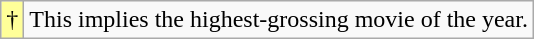<table class="wikitable">
<tr>
<td style="background-color:#FFFF99">†</td>
<td>This implies the highest-grossing movie of the year.</td>
</tr>
</table>
